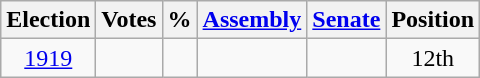<table class=wikitable style=text-align:center>
<tr>
<th>Election</th>
<th>Votes</th>
<th>%</th>
<th><a href='#'>Assembly</a></th>
<th><a href='#'>Senate</a></th>
<th>Position</th>
</tr>
<tr>
<td><a href='#'>1919</a></td>
<td></td>
<td></td>
<td></td>
<td></td>
<td>12th</td>
</tr>
</table>
